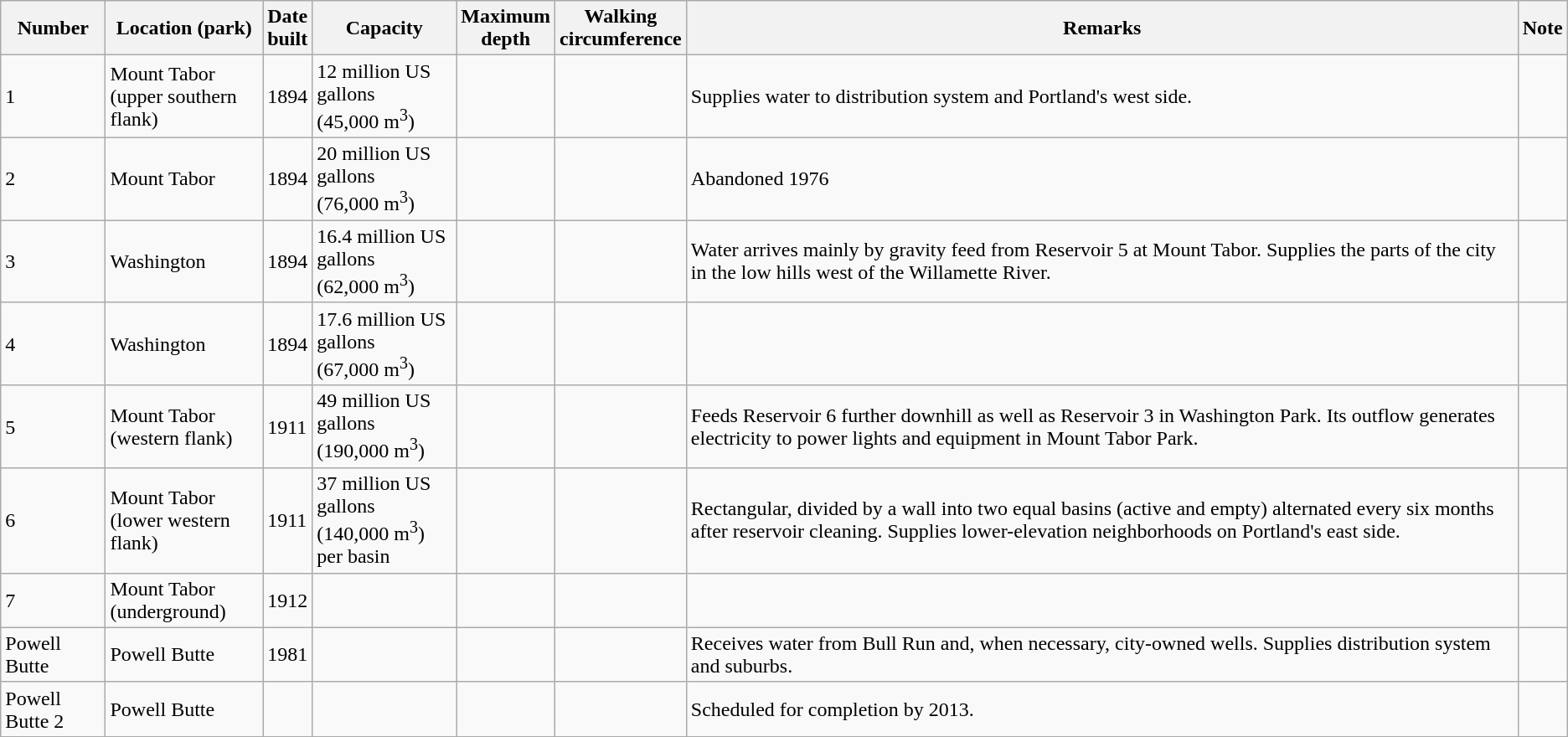<table class="wikitable">
<tr>
<th>Number</th>
<th>Location (park)</th>
<th>Date<br>built</th>
<th>Capacity</th>
<th>Maximum<br> depth</th>
<th>Walking<br> circumference</th>
<th>Remarks</th>
<th>Note</th>
</tr>
<tr>
<td>1</td>
<td>Mount Tabor<br>(upper southern flank)</td>
<td>1894</td>
<td>12 million US gallons<br> (45,000 m<sup>3</sup>)</td>
<td></td>
<td></td>
<td>Supplies water to distribution system and Portland's west side.</td>
<td></td>
</tr>
<tr>
<td>2</td>
<td>Mount Tabor</td>
<td>1894</td>
<td>20 million US gallons<br>(76,000 m<sup>3</sup>)</td>
<td></td>
<td></td>
<td>Abandoned 1976</td>
<td></td>
</tr>
<tr>
<td>3</td>
<td>Washington</td>
<td>1894</td>
<td>16.4 million US gallons<br>(62,000 m<sup>3</sup>)</td>
<td></td>
<td></td>
<td>Water arrives mainly by gravity feed from Reservoir 5 at Mount Tabor. Supplies the parts of the city in the low hills west of the Willamette River.</td>
<td></td>
</tr>
<tr>
<td>4</td>
<td>Washington</td>
<td>1894</td>
<td>17.6 million US gallons<br>(67,000 m<sup>3</sup>)</td>
<td></td>
<td></td>
<td></td>
<td></td>
</tr>
<tr>
<td>5</td>
<td>Mount Tabor<br> (western flank)</td>
<td>1911</td>
<td>49 million US gallons<br>(190,000 m<sup>3</sup>)</td>
<td></td>
<td></td>
<td>Feeds Reservoir 6 further downhill as well as Reservoir 3 in Washington Park. Its outflow generates electricity to power lights and equipment in Mount Tabor Park.</td>
<td></td>
</tr>
<tr>
<td>6</td>
<td>Mount Tabor<br> (lower western flank)</td>
<td>1911</td>
<td>37 million US gallons<br>(140,000 m<sup>3</sup>)<br>per basin</td>
<td></td>
<td></td>
<td>Rectangular, divided by a wall into two equal basins (active and empty) alternated every six months after reservoir cleaning. Supplies lower-elevation neighborhoods on Portland's east side.</td>
<td></td>
</tr>
<tr>
<td>7</td>
<td>Mount Tabor<br>(underground)</td>
<td>1912</td>
<td></td>
<td></td>
<td></td>
<td></td>
<td></td>
</tr>
<tr>
<td>Powell Butte</td>
<td>Powell Butte</td>
<td>1981</td>
<td> </td>
<td></td>
<td></td>
<td>Receives water from Bull Run and, when necessary, city-owned wells. Supplies distribution system and suburbs.</td>
<td></td>
</tr>
<tr>
<td>Powell Butte 2</td>
<td>Powell Butte</td>
<td></td>
<td> </td>
<td></td>
<td></td>
<td>Scheduled for completion by 2013.</td>
<td></td>
</tr>
<tr>
</tr>
</table>
